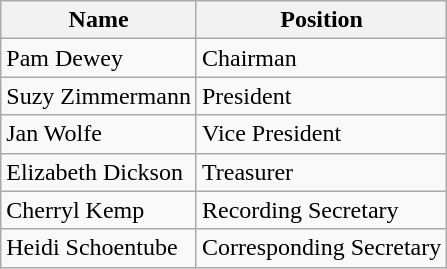<table class="wikitable">
<tr>
<th>Name</th>
<th>Position</th>
</tr>
<tr>
<td>Pam Dewey</td>
<td>Chairman</td>
</tr>
<tr>
<td>Suzy Zimmermann</td>
<td>President</td>
</tr>
<tr>
<td>Jan Wolfe</td>
<td>Vice President</td>
</tr>
<tr>
<td>Elizabeth Dickson</td>
<td>Treasurer</td>
</tr>
<tr>
<td>Cherryl Kemp</td>
<td>Recording Secretary</td>
</tr>
<tr>
<td>Heidi Schoentube</td>
<td>Corresponding Secretary</td>
</tr>
</table>
